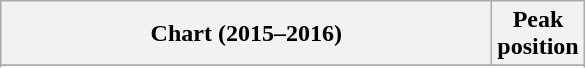<table class="wikitable plainrowheaders sortable" style="text-align:center;">
<tr>
<th scope="col" style="width:20em;">Chart (2015–2016)</th>
<th scope="col">Peak<br>position</th>
</tr>
<tr>
</tr>
<tr>
</tr>
<tr>
</tr>
<tr>
</tr>
<tr>
</tr>
<tr>
</tr>
<tr>
</tr>
<tr>
</tr>
<tr>
</tr>
<tr>
</tr>
<tr>
</tr>
<tr>
</tr>
<tr>
</tr>
<tr>
</tr>
<tr>
</tr>
<tr>
</tr>
<tr>
</tr>
<tr>
</tr>
<tr>
</tr>
</table>
